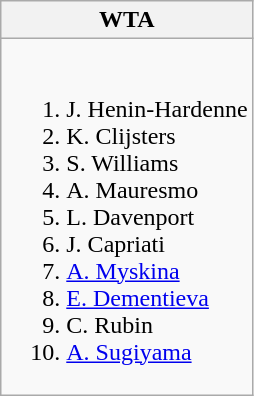<table class="wikitable">
<tr>
<th>WTA</th>
</tr>
<tr style="vertical-align: top;">
<td style="white-space: nowrap;"><br><ol><li> J. Henin-Hardenne</li><li> K. Clijsters</li><li> S. Williams</li><li> A. Mauresmo</li><li> L. Davenport</li><li> J. Capriati</li><li> <a href='#'>A. Myskina</a></li><li> <a href='#'>E. Dementieva</a></li><li> C. Rubin</li><li> <a href='#'>A. Sugiyama</a></li></ol></td>
</tr>
</table>
